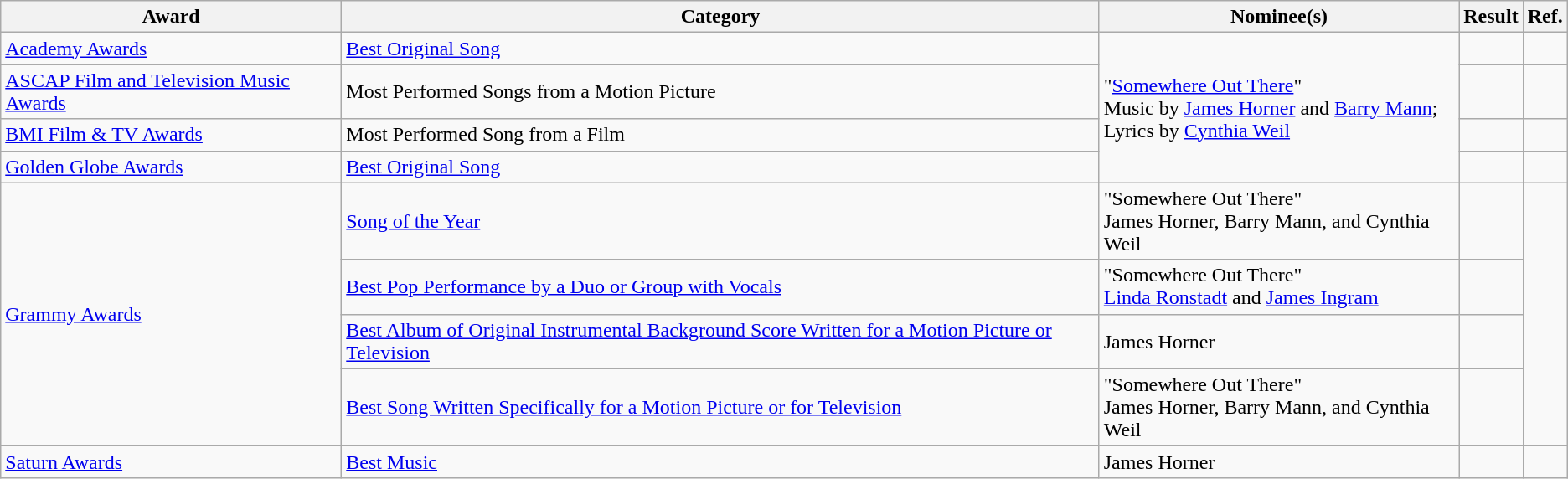<table class="wikitable plainrowheaders">
<tr>
<th>Award</th>
<th>Category</th>
<th>Nominee(s)</th>
<th>Result</th>
<th>Ref.</th>
</tr>
<tr>
<td><a href='#'>Academy Awards</a></td>
<td><a href='#'>Best Original Song</a></td>
<td rowspan="4">"<a href='#'>Somewhere Out There</a>" <br> Music by <a href='#'>James Horner</a> and <a href='#'>Barry Mann</a>; <br> Lyrics by <a href='#'>Cynthia Weil</a></td>
<td></td>
<td align="center"></td>
</tr>
<tr>
<td><a href='#'>ASCAP Film and Television Music Awards</a></td>
<td>Most Performed Songs from a Motion Picture</td>
<td></td>
<td align="center"></td>
</tr>
<tr>
<td><a href='#'>BMI Film & TV Awards</a></td>
<td>Most Performed Song from a Film</td>
<td></td>
<td align="center"></td>
</tr>
<tr>
<td><a href='#'>Golden Globe Awards</a></td>
<td><a href='#'>Best Original Song</a></td>
<td></td>
<td align="center"></td>
</tr>
<tr>
<td rowspan="4"><a href='#'>Grammy Awards</a></td>
<td><a href='#'>Song of the Year</a></td>
<td>"Somewhere Out There" <br> James Horner, Barry Mann, and Cynthia Weil</td>
<td></td>
<td rowspan="4" align="center"></td>
</tr>
<tr>
<td><a href='#'>Best Pop Performance by a Duo or Group with Vocals</a></td>
<td>"Somewhere Out There" <br> <a href='#'>Linda Ronstadt</a> and <a href='#'>James Ingram</a></td>
<td></td>
</tr>
<tr>
<td><a href='#'>Best Album of Original Instrumental Background Score Written for a Motion Picture or Television</a></td>
<td>James Horner</td>
<td></td>
</tr>
<tr>
<td><a href='#'>Best Song Written Specifically for a Motion Picture or for Television</a></td>
<td>"Somewhere Out There" <br> James Horner, Barry Mann, and Cynthia Weil</td>
<td></td>
</tr>
<tr>
<td><a href='#'>Saturn Awards</a></td>
<td><a href='#'>Best Music</a></td>
<td>James Horner</td>
<td></td>
<td align="center"></td>
</tr>
</table>
